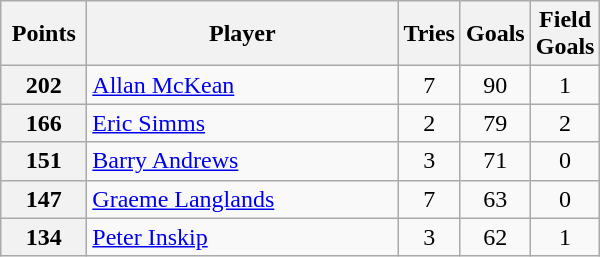<table class="wikitable" style="text-align:left;">
<tr>
<th width=50>Points</th>
<th width=200>Player</th>
<th width=30>Tries</th>
<th width=30>Goals</th>
<th width=30>Field Goals</th>
</tr>
<tr>
<th>202</th>
<td> <a href='#'>Allan McKean</a></td>
<td align=center>7</td>
<td align=center>90</td>
<td align=center>1</td>
</tr>
<tr>
<th>166</th>
<td> <a href='#'>Eric Simms</a></td>
<td align=center>2</td>
<td align=center>79</td>
<td align=center>2</td>
</tr>
<tr>
<th>151</th>
<td> <a href='#'>Barry Andrews</a></td>
<td align=center>3</td>
<td align=center>71</td>
<td align=center>0</td>
</tr>
<tr>
<th>147</th>
<td> <a href='#'>Graeme Langlands</a></td>
<td align=center>7</td>
<td align=center>63</td>
<td align=center>0</td>
</tr>
<tr>
<th>134</th>
<td> <a href='#'>Peter Inskip</a></td>
<td align=center>3</td>
<td align=center>62</td>
<td align=center>1</td>
</tr>
</table>
